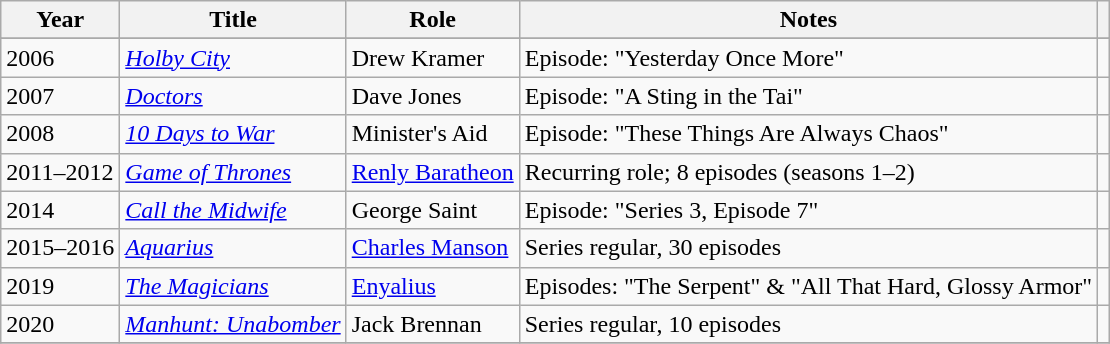<table class="wikitable plainrowheaders sortable">
<tr>
<th scope="col">Year</th>
<th scope="col">Title</th>
<th scope="col">Role</th>
<th scope="col" class="unsortable">Notes</th>
<th scope="col" class="unsortable"></th>
</tr>
<tr>
</tr>
<tr>
<td>2006</td>
<td><em><a href='#'>Holby City</a></em></td>
<td>Drew Kramer</td>
<td>Episode: "Yesterday Once More"</td>
<td></td>
</tr>
<tr>
<td>2007</td>
<td><em><a href='#'>Doctors</a></em></td>
<td>Dave Jones</td>
<td>Episode: "A Sting in the Tai"</td>
<td></td>
</tr>
<tr>
<td>2008</td>
<td><em><a href='#'>10 Days to War</a></em></td>
<td>Minister's Aid</td>
<td>Episode: "These Things Are Always Chaos"</td>
<td></td>
</tr>
<tr>
<td>2011–2012</td>
<td><em><a href='#'>Game of Thrones</a></em></td>
<td><a href='#'>Renly Baratheon</a></td>
<td>Recurring role; 8 episodes (seasons 1–2)</td>
<td></td>
</tr>
<tr>
<td>2014</td>
<td><em><a href='#'>Call the Midwife</a></em></td>
<td>George Saint</td>
<td>Episode: "Series 3, Episode 7"</td>
<td></td>
</tr>
<tr>
<td>2015–2016</td>
<td><em><a href='#'>Aquarius</a></em></td>
<td><a href='#'>Charles Manson</a></td>
<td>Series regular, 30 episodes</td>
<td></td>
</tr>
<tr>
<td>2019</td>
<td><em><a href='#'>The Magicians</a></em></td>
<td><a href='#'>Enyalius</a></td>
<td>Episodes: "The Serpent" & "All That Hard, Glossy Armor"</td>
<td></td>
</tr>
<tr>
<td>2020</td>
<td><em><a href='#'>Manhunt: Unabomber</a></em></td>
<td>Jack Brennan</td>
<td>Series regular, 10 episodes</td>
<td></td>
</tr>
<tr>
</tr>
</table>
